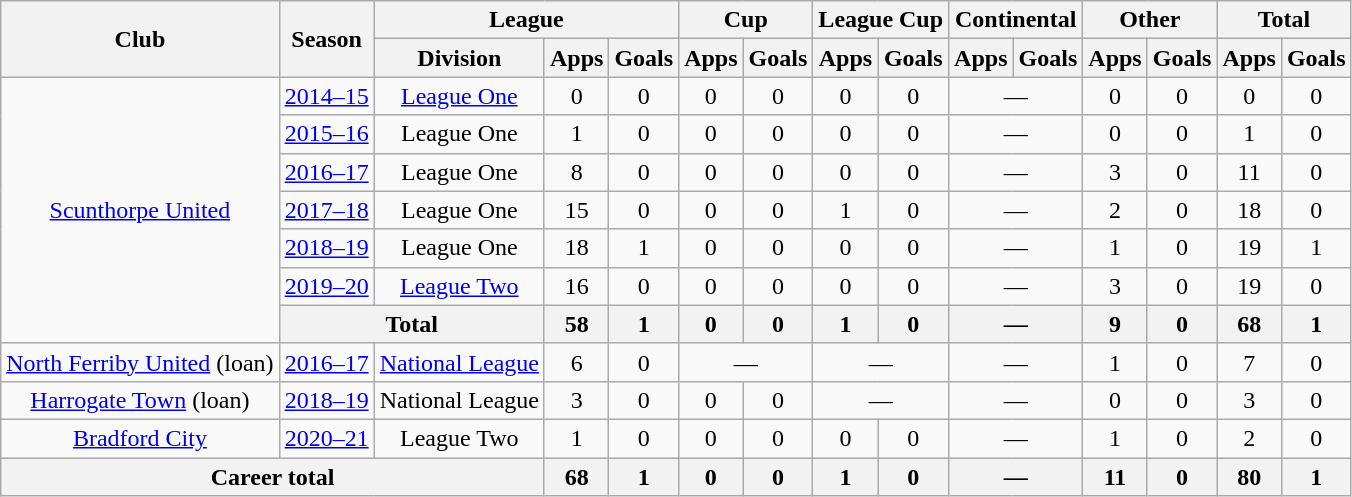<table class="wikitable" style="text-align:center">
<tr>
<th rowspan="2">Club</th>
<th rowspan="2">Season</th>
<th colspan="3">League</th>
<th colspan="2">Cup</th>
<th colspan="2">League Cup</th>
<th colspan="2">Continental</th>
<th colspan="2">Other</th>
<th colspan="2">Total</th>
</tr>
<tr>
<th>Division</th>
<th>Apps</th>
<th>Goals</th>
<th>Apps</th>
<th>Goals</th>
<th>Apps</th>
<th>Goals</th>
<th>Apps</th>
<th>Goals</th>
<th>Apps</th>
<th>Goals</th>
<th>Apps</th>
<th>Goals</th>
</tr>
<tr>
<td rowspan="7"><a href='#'>Scunthorpe United</a></td>
<td><a href='#'>2014–15</a></td>
<td><a href='#'>League One</a></td>
<td>0</td>
<td>0</td>
<td>0</td>
<td>0</td>
<td>0</td>
<td>0</td>
<td colspan="2">—</td>
<td>0</td>
<td>0</td>
<td>0</td>
<td>0</td>
</tr>
<tr>
<td><a href='#'>2015–16</a></td>
<td>League One</td>
<td>1</td>
<td>0</td>
<td>0</td>
<td>0</td>
<td>0</td>
<td>0</td>
<td colspan="2">—</td>
<td>0</td>
<td>0</td>
<td>1</td>
<td>0</td>
</tr>
<tr>
<td><a href='#'>2016–17</a></td>
<td>League One</td>
<td>8</td>
<td>0</td>
<td>0</td>
<td>0</td>
<td>0</td>
<td>0</td>
<td colspan="2">—</td>
<td>3</td>
<td>0</td>
<td>11</td>
<td>0</td>
</tr>
<tr>
<td><a href='#'>2017–18</a></td>
<td>League One</td>
<td>15</td>
<td>0</td>
<td>0</td>
<td>0</td>
<td>1</td>
<td>0</td>
<td colspan="2">—</td>
<td>2</td>
<td>0</td>
<td>18</td>
<td>0</td>
</tr>
<tr>
<td><a href='#'>2018–19</a></td>
<td>League One</td>
<td>18</td>
<td>1</td>
<td>0</td>
<td>0</td>
<td>0</td>
<td>0</td>
<td colspan="2">—</td>
<td>1</td>
<td>0</td>
<td>19</td>
<td>1</td>
</tr>
<tr>
<td><a href='#'>2019–20</a></td>
<td><a href='#'>League Two</a></td>
<td>16</td>
<td>0</td>
<td>0</td>
<td>0</td>
<td>0</td>
<td>0</td>
<td colspan="2">—</td>
<td>3</td>
<td>0</td>
<td>19</td>
<td>0</td>
</tr>
<tr>
<th colspan="2">Total</th>
<th>58</th>
<th>1</th>
<th>0</th>
<th>0</th>
<th>1</th>
<th>0</th>
<th colspan="2">—</th>
<th>9</th>
<th>0</th>
<th>68</th>
<th>1</th>
</tr>
<tr>
<td rowspan="1"><a href='#'>North Ferriby United</a> (loan)</td>
<td><a href='#'>2016–17</a></td>
<td><a href='#'>National League</a></td>
<td>6</td>
<td>0</td>
<td colspan="2">—</td>
<td colspan="2">—</td>
<td colspan="2">—</td>
<td>1</td>
<td>0</td>
<td>7</td>
<td>0</td>
</tr>
<tr>
<td><a href='#'>Harrogate Town</a> (loan)</td>
<td><a href='#'>2018–19</a></td>
<td>National League</td>
<td>3</td>
<td>0</td>
<td>0</td>
<td>0</td>
<td colspan="2">—</td>
<td colspan="2">—</td>
<td>0</td>
<td>0</td>
<td>3</td>
<td>0</td>
</tr>
<tr>
<td><a href='#'>Bradford City</a></td>
<td><a href='#'>2020–21</a></td>
<td>League Two</td>
<td>1</td>
<td>0</td>
<td>0</td>
<td>0</td>
<td>0</td>
<td>0</td>
<td colspan="2">—</td>
<td>1</td>
<td>0</td>
<td>2</td>
<td>0</td>
</tr>
<tr>
<th colspan="3">Career total</th>
<th>68</th>
<th>1</th>
<th>0</th>
<th>0</th>
<th>1</th>
<th>0</th>
<th colspan="2">—</th>
<th>11</th>
<th>0</th>
<th>80</th>
<th>1</th>
</tr>
</table>
